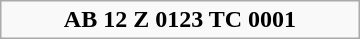<table class="wikitable" style="margin-left: auto; margin-right: auto; border: none; width:15em; text-align: center">
<tr>
<td><strong><span> AB 12 Z 0123 TC 0001 </span></strong></td>
</tr>
</table>
